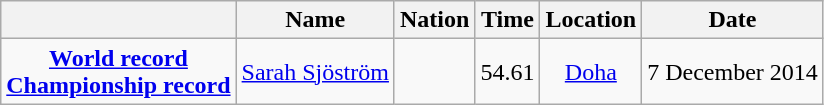<table class=wikitable style=text-align:center>
<tr>
<th></th>
<th>Name</th>
<th>Nation</th>
<th>Time</th>
<th>Location</th>
<th>Date</th>
</tr>
<tr>
<td><strong><a href='#'>World record</a><br><a href='#'>Championship record</a></strong></td>
<td align=left><a href='#'>Sarah Sjöström</a></td>
<td align=left></td>
<td align=left>54.61</td>
<td><a href='#'>Doha</a></td>
<td>7 December 2014</td>
</tr>
</table>
